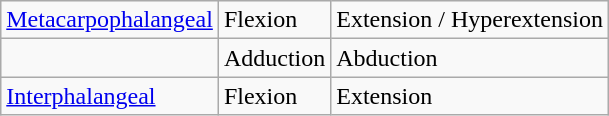<table class="wikitable">
<tr>
<td><a href='#'>Metacarpophalangeal</a></td>
<td>Flexion</td>
<td>Extension / Hyperextension</td>
</tr>
<tr>
<td></td>
<td>Adduction</td>
<td>Abduction</td>
</tr>
<tr>
<td><a href='#'>Interphalangeal</a></td>
<td>Flexion</td>
<td>Extension</td>
</tr>
</table>
